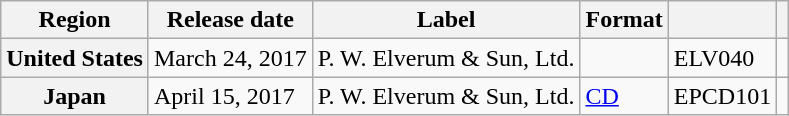<table class="wikitable plainrowheaders">
<tr>
<th scope="col">Region</th>
<th scope="col">Release date</th>
<th scope="col">Label</th>
<th scope="col">Format</th>
<th scope="col"></th>
<th scope="col"></th>
</tr>
<tr>
<th scope="row">United States</th>
<td>March 24, 2017</td>
<td>P. W. Elverum & Sun, Ltd.</td>
<td></td>
<td>ELV040</td>
<td></td>
</tr>
<tr>
<th scope="row">Japan</th>
<td>April 15, 2017</td>
<td>P. W. Elverum & Sun, Ltd.</td>
<td><a href='#'>CD</a></td>
<td>EPCD101</td>
<td></td>
</tr>
</table>
